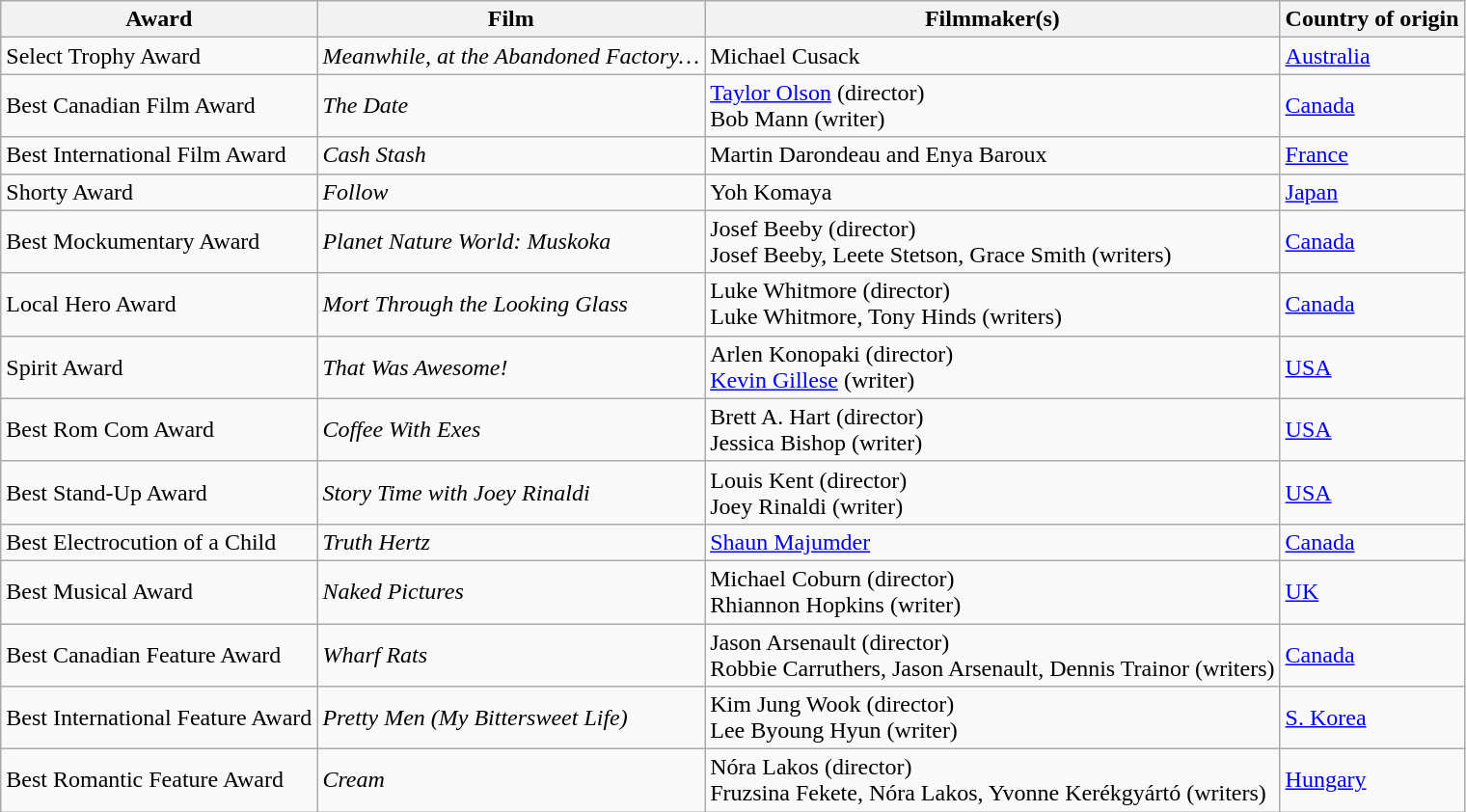<table class="wikitable">
<tr>
<th>Award</th>
<th>Film</th>
<th>Filmmaker(s)</th>
<th>Country of origin</th>
</tr>
<tr>
<td>Select Trophy Award</td>
<td><em>Meanwhile, at the Abandoned Factory…</em></td>
<td>Michael Cusack</td>
<td><a href='#'>Australia</a></td>
</tr>
<tr>
<td>Best Canadian Film Award</td>
<td><em>The Date</em></td>
<td><a href='#'>Taylor Olson</a> (director)<br>Bob Mann (writer)</td>
<td><a href='#'>Canada</a></td>
</tr>
<tr>
<td>Best International Film Award</td>
<td><em>Cash Stash</em></td>
<td>Martin Darondeau and Enya Baroux</td>
<td><a href='#'>France</a></td>
</tr>
<tr>
<td>Shorty Award</td>
<td><em>Follow</em></td>
<td>Yoh Komaya</td>
<td><a href='#'>Japan</a></td>
</tr>
<tr>
<td>Best Mockumentary Award</td>
<td><em>Planet Nature World: Muskoka</em></td>
<td>Josef Beeby (director)<br>Josef Beeby, Leete Stetson, Grace Smith (writers)</td>
<td><a href='#'>Canada</a></td>
</tr>
<tr>
<td>Local Hero Award</td>
<td><em>Mort Through the Looking Glass</em></td>
<td>Luke Whitmore (director)<br>Luke Whitmore, Tony Hinds (writers)</td>
<td><a href='#'>Canada</a></td>
</tr>
<tr>
<td>Spirit Award</td>
<td><em>That Was Awesome!</em></td>
<td>Arlen Konopaki (director)<br><a href='#'>Kevin Gillese</a> (writer)</td>
<td><a href='#'>USA</a></td>
</tr>
<tr>
<td>Best Rom Com Award</td>
<td><em>Coffee With Exes</em></td>
<td>Brett A. Hart (director)<br>Jessica Bishop (writer)</td>
<td><a href='#'>USA</a></td>
</tr>
<tr>
<td>Best Stand-Up Award</td>
<td><em>Story Time with Joey Rinaldi</em></td>
<td>Louis Kent (director)<br>Joey Rinaldi (writer)</td>
<td><a href='#'>USA</a></td>
</tr>
<tr>
<td>Best Electrocution of a Child</td>
<td><em>Truth Hertz</em></td>
<td><a href='#'>Shaun Majumder</a></td>
<td><a href='#'>Canada</a></td>
</tr>
<tr>
<td>Best Musical Award</td>
<td><em>Naked Pictures</em></td>
<td>Michael Coburn (director)<br>Rhiannon Hopkins (writer)</td>
<td><a href='#'>UK</a></td>
</tr>
<tr>
<td>Best Canadian Feature Award</td>
<td><em>Wharf Rats</em></td>
<td>Jason Arsenault (director)<br>Robbie Carruthers, Jason Arsenault, Dennis Trainor (writers)</td>
<td><a href='#'>Canada</a></td>
</tr>
<tr>
<td>Best International Feature Award</td>
<td><em>Pretty Men (My Bittersweet Life)</em></td>
<td>Kim Jung Wook (director)<br>Lee Byoung Hyun (writer)</td>
<td><a href='#'>S. Korea</a></td>
</tr>
<tr>
<td>Best Romantic Feature Award</td>
<td><em>Cream</em></td>
<td>Nóra Lakos (director)<br>Fruzsina Fekete, Nóra Lakos, Yvonne Kerékgyártó (writers)</td>
<td><a href='#'>Hungary</a></td>
</tr>
</table>
